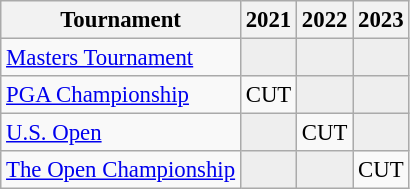<table class="wikitable" style="font-size:95%;text-align:center;">
<tr>
<th>Tournament</th>
<th>2021</th>
<th>2022</th>
<th>2023</th>
</tr>
<tr>
<td align=left><a href='#'>Masters Tournament</a></td>
<td style="background:#eeeeee;"></td>
<td style="background:#eeeeee;"></td>
<td style="background:#eeeeee;"></td>
</tr>
<tr>
<td align=left><a href='#'>PGA Championship</a></td>
<td>CUT</td>
<td style="background:#eeeeee;"></td>
<td style="background:#eeeeee;"></td>
</tr>
<tr>
<td align=left><a href='#'>U.S. Open</a></td>
<td style="background:#eeeeee;"></td>
<td>CUT</td>
<td style="background:#eeeeee;"></td>
</tr>
<tr>
<td align=left><a href='#'>The Open Championship</a></td>
<td style="background:#eeeeee;"></td>
<td style="background:#eeeeee;"></td>
<td>CUT</td>
</tr>
</table>
